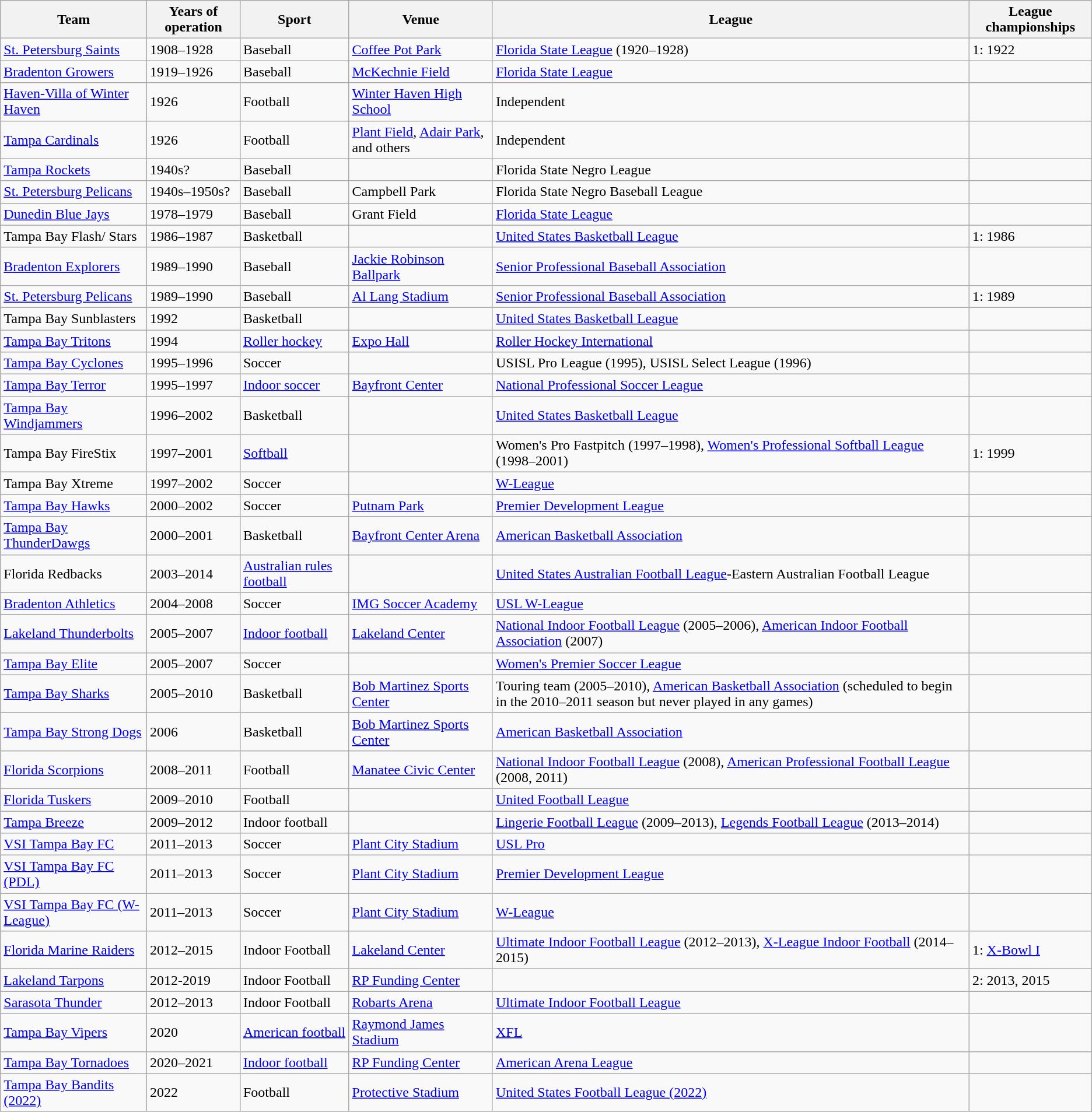<table class="sortable wikitable">
<tr>
<th>Team</th>
<th>Years of operation</th>
<th>Sport</th>
<th>Venue</th>
<th>League</th>
<th>League championships</th>
</tr>
<tr>
<td><a href='#'>St. Petersburg Saints</a></td>
<td>1908–1928</td>
<td>Baseball</td>
<td><a href='#'>Coffee Pot Park</a></td>
<td><a href='#'>Florida State League</a> (1920–1928)</td>
<td>1: 1922</td>
</tr>
<tr>
<td><a href='#'>Bradenton Growers</a></td>
<td>1919–1926</td>
<td>Baseball</td>
<td><a href='#'>McKechnie Field</a></td>
<td><a href='#'>Florida State League</a></td>
<td></td>
</tr>
<tr>
<td><a href='#'>Haven-Villa of Winter Haven</a></td>
<td>1926</td>
<td>Football</td>
<td><a href='#'>Winter Haven High School</a></td>
<td>Independent</td>
<td></td>
</tr>
<tr>
<td><a href='#'>Tampa Cardinals</a></td>
<td>1926</td>
<td>Football</td>
<td><a href='#'>Plant Field</a>, <a href='#'>Adair Park</a>, and others</td>
<td>Independent</td>
<td></td>
</tr>
<tr>
<td><a href='#'>Tampa Rockets</a></td>
<td>1940s?</td>
<td>Baseball</td>
<td></td>
<td>Florida State Negro League</td>
<td></td>
</tr>
<tr>
<td><a href='#'>St. Petersburg Pelicans</a></td>
<td>1940s–1950s?</td>
<td>Baseball</td>
<td>Campbell Park</td>
<td>Florida State Negro Baseball League</td>
<td></td>
</tr>
<tr>
<td><a href='#'>Dunedin Blue Jays</a></td>
<td>1978–1979</td>
<td>Baseball</td>
<td>Grant Field</td>
<td><a href='#'>Florida State League</a></td>
<td></td>
</tr>
<tr>
<td>Tampa Bay Flash/ Stars</td>
<td>1986–1987</td>
<td>Basketball</td>
<td></td>
<td><a href='#'>United States Basketball League</a></td>
<td>1: 1986</td>
</tr>
<tr>
<td><a href='#'>Bradenton Explorers</a></td>
<td>1989–1990</td>
<td>Baseball</td>
<td><a href='#'>Jackie Robinson Ballpark</a></td>
<td><a href='#'>Senior Professional Baseball Association</a></td>
<td></td>
</tr>
<tr>
<td><a href='#'>St. Petersburg Pelicans</a></td>
<td>1989–1990</td>
<td>Baseball</td>
<td><a href='#'>Al Lang Stadium</a></td>
<td><a href='#'>Senior Professional Baseball Association</a></td>
<td>1: 1989</td>
</tr>
<tr>
<td>Tampa Bay Sunblasters</td>
<td>1992</td>
<td>Basketball</td>
<td></td>
<td><a href='#'>United States Basketball League</a></td>
<td></td>
</tr>
<tr>
<td><a href='#'>Tampa Bay Tritons</a></td>
<td>1994</td>
<td><a href='#'>Roller hockey</a></td>
<td><a href='#'>Expo Hall</a></td>
<td><a href='#'>Roller Hockey International</a></td>
<td></td>
</tr>
<tr>
<td><a href='#'>Tampa Bay Cyclones</a></td>
<td>1995–1996</td>
<td>Soccer</td>
<td></td>
<td>USISL Pro League (1995), USISL Select League (1996)</td>
<td></td>
</tr>
<tr>
<td><a href='#'>Tampa Bay Terror</a></td>
<td>1995–1997</td>
<td><a href='#'>Indoor soccer</a></td>
<td><a href='#'>Bayfront Center</a></td>
<td><a href='#'>National Professional Soccer League</a></td>
<td></td>
</tr>
<tr>
<td><a href='#'>Tampa Bay Windjammers</a></td>
<td>1996–2002</td>
<td>Basketball</td>
<td></td>
<td><a href='#'>United States Basketball League</a></td>
<td></td>
</tr>
<tr>
<td>Tampa Bay FireStix</td>
<td>1997–2001</td>
<td><a href='#'>Softball</a></td>
<td></td>
<td>Women's Pro Fastpitch (1997–1998), <a href='#'>Women's Professional Softball League</a> (1998–2001)</td>
<td>1: 1999</td>
</tr>
<tr>
<td>Tampa Bay Xtreme</td>
<td>1997–2002</td>
<td>Soccer</td>
<td></td>
<td><a href='#'>W-League</a></td>
<td></td>
</tr>
<tr>
<td><a href='#'>Tampa Bay Hawks</a></td>
<td>2000–2002</td>
<td>Soccer</td>
<td><a href='#'>Putnam Park</a></td>
<td><a href='#'>Premier Development League</a></td>
<td></td>
</tr>
<tr>
<td><a href='#'>Tampa Bay ThunderDawgs</a></td>
<td>2000–2001</td>
<td>Basketball</td>
<td><a href='#'>Bayfront Center Arena</a></td>
<td><a href='#'>American Basketball Association</a></td>
<td></td>
</tr>
<tr>
<td>Florida Redbacks</td>
<td>2003–2014</td>
<td><a href='#'>Australian rules football</a></td>
<td></td>
<td><a href='#'>United States Australian Football League</a>-Eastern Australian Football League</td>
<td></td>
</tr>
<tr>
<td><a href='#'>Bradenton Athletics</a></td>
<td>2004–2008</td>
<td>Soccer</td>
<td><a href='#'>IMG Soccer Academy</a></td>
<td><a href='#'>USL W-League</a></td>
<td></td>
</tr>
<tr>
<td><a href='#'>Lakeland Thunderbolts</a></td>
<td>2005–2007</td>
<td><a href='#'>Indoor football</a></td>
<td><a href='#'>Lakeland Center</a></td>
<td><a href='#'>National Indoor Football League</a> (2005–2006), <a href='#'>American Indoor Football Association</a> (2007)</td>
<td></td>
</tr>
<tr>
<td><a href='#'>Tampa Bay Elite</a></td>
<td>2005–2007</td>
<td>Soccer</td>
<td></td>
<td><a href='#'>Women's Premier Soccer League</a></td>
<td></td>
</tr>
<tr>
<td><a href='#'>Tampa Bay Sharks</a></td>
<td>2005–2010</td>
<td>Basketball</td>
<td><a href='#'>Bob Martinez Sports Center</a></td>
<td>Touring team (2005–2010), <a href='#'>American Basketball Association</a> (scheduled to begin in the 2010–2011 season but never played in any games)</td>
<td></td>
</tr>
<tr>
<td><a href='#'>Tampa Bay Strong Dogs</a></td>
<td>2006</td>
<td>Basketball</td>
<td><a href='#'>Bob Martinez Sports Center</a></td>
<td><a href='#'>American Basketball Association</a></td>
<td></td>
</tr>
<tr>
<td><a href='#'>Florida Scorpions</a></td>
<td>2008–2011</td>
<td>Football</td>
<td><a href='#'>Manatee Civic Center</a></td>
<td><a href='#'>National Indoor Football League</a> (2008), <a href='#'>American Professional Football League</a> (2008, 2011)</td>
<td></td>
</tr>
<tr>
<td><a href='#'>Florida Tuskers</a></td>
<td>2009–2010</td>
<td>Football</td>
<td></td>
<td><a href='#'>United Football League</a></td>
<td></td>
</tr>
<tr>
<td><a href='#'>Tampa Breeze</a></td>
<td>2009–2012</td>
<td>Indoor football</td>
<td></td>
<td><a href='#'>Lingerie Football League</a> (2009–2013), <a href='#'>Legends Football League</a> (2013–2014)</td>
<td></td>
</tr>
<tr>
<td><a href='#'>VSI Tampa Bay FC</a></td>
<td>2011–2013</td>
<td>Soccer</td>
<td><a href='#'>Plant City Stadium</a></td>
<td><a href='#'>USL Pro</a></td>
<td></td>
</tr>
<tr>
<td><a href='#'>VSI Tampa Bay FC (PDL)</a></td>
<td>2011–2013</td>
<td>Soccer</td>
<td><a href='#'>Plant City Stadium</a></td>
<td><a href='#'>Premier Development League</a></td>
<td></td>
</tr>
<tr>
<td><a href='#'>VSI Tampa Bay FC (W-League)</a></td>
<td>2011–2013</td>
<td>Soccer</td>
<td><a href='#'>Plant City Stadium</a></td>
<td><a href='#'>W-League</a></td>
<td></td>
</tr>
<tr>
<td><a href='#'>Florida Marine Raiders</a></td>
<td>2012–2015</td>
<td>Indoor Football</td>
<td><a href='#'>Lakeland Center</a></td>
<td><a href='#'>Ultimate Indoor Football League</a> (2012–2013), <a href='#'>X-League Indoor Football</a> (2014–2015)</td>
<td>1: <a href='#'>X-Bowl I</a></td>
</tr>
<tr>
<td><a href='#'>Lakeland Tarpons</a></td>
<td>2012-2019</td>
<td>Indoor Football</td>
<td><a href='#'>RP Funding Center</a></td>
<td></td>
<td>2: 2013, 2015</td>
</tr>
<tr>
<td><a href='#'>Sarasota Thunder</a></td>
<td>2012–2013</td>
<td>Indoor Football</td>
<td><a href='#'>Robarts Arena</a></td>
<td><a href='#'>Ultimate Indoor Football League</a></td>
<td></td>
</tr>
<tr>
<td><a href='#'>Tampa Bay Vipers</a></td>
<td>2020</td>
<td><a href='#'>American football</a></td>
<td><a href='#'>Raymond James Stadium</a></td>
<td><a href='#'>XFL</a></td>
<td></td>
</tr>
<tr>
<td><a href='#'>Tampa Bay Tornadoes</a></td>
<td>2020–2021</td>
<td><a href='#'>Indoor football</a></td>
<td><a href='#'>RP Funding Center</a></td>
<td><a href='#'>American Arena League</a></td>
<td></td>
</tr>
<tr>
<td><a href='#'>Tampa Bay Bandits (2022)</a></td>
<td>2022</td>
<td>Football</td>
<td><a href='#'>Protective Stadium</a></td>
<td><a href='#'>United States Football League (2022)</a></td>
<td></td>
</tr>
</table>
